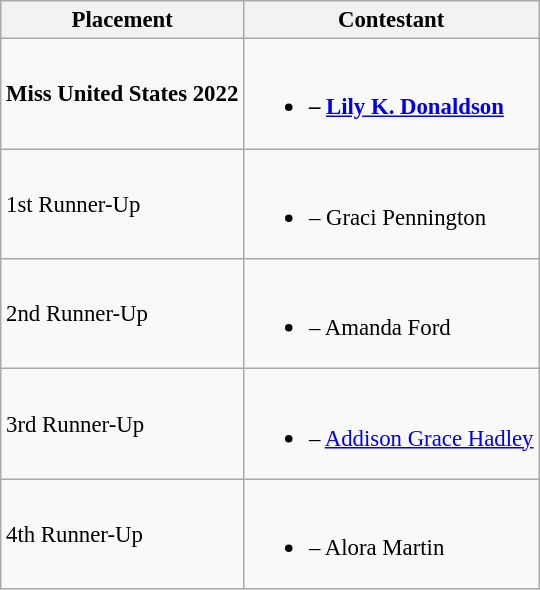<table class="wikitable sortable" style="font-size: 95%;">
<tr>
<th>Placement</th>
<th>Contestant</th>
</tr>
<tr>
<td><strong>Miss United States 2022</strong></td>
<td><br><ul><li><strong> – <a href='#'>Lily K. Donaldson</a></strong></li></ul></td>
</tr>
<tr>
<td>1st Runner-Up</td>
<td><br><ul><li> – Graci Pennington</li></ul></td>
</tr>
<tr>
<td>2nd Runner-Up</td>
<td><br><ul><li> – Amanda Ford</li></ul></td>
</tr>
<tr>
<td>3rd Runner-Up</td>
<td><br><ul><li> – <a href='#'>Addison Grace Hadley</a></li></ul></td>
</tr>
<tr>
<td>4th Runner-Up</td>
<td><br><ul><li> – Alora Martin</li></ul></td>
</tr>
</table>
